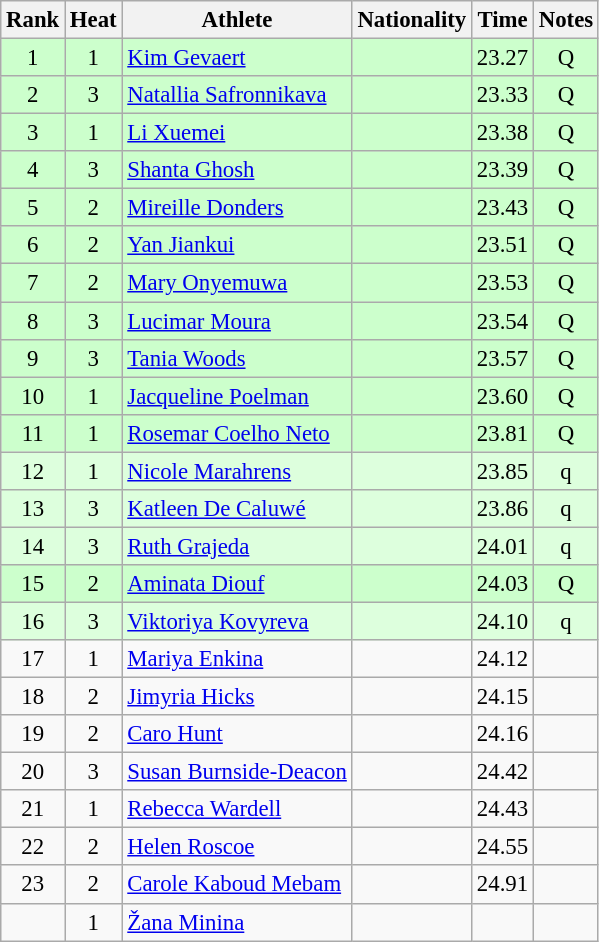<table class="wikitable sortable" style="text-align:center;font-size:95%">
<tr>
<th>Rank</th>
<th>Heat</th>
<th>Athlete</th>
<th>Nationality</th>
<th>Time</th>
<th>Notes</th>
</tr>
<tr bgcolor=ccffcc>
<td>1</td>
<td>1</td>
<td align="left"><a href='#'>Kim Gevaert</a></td>
<td align=left></td>
<td>23.27</td>
<td>Q</td>
</tr>
<tr bgcolor=ccffcc>
<td>2</td>
<td>3</td>
<td align="left"><a href='#'>Natallia Safronnikava</a></td>
<td align=left></td>
<td>23.33</td>
<td>Q</td>
</tr>
<tr bgcolor=ccffcc>
<td>3</td>
<td>1</td>
<td align="left"><a href='#'>Li Xuemei</a></td>
<td align=left></td>
<td>23.38</td>
<td>Q</td>
</tr>
<tr bgcolor=ccffcc>
<td>4</td>
<td>3</td>
<td align="left"><a href='#'>Shanta Ghosh</a></td>
<td align=left></td>
<td>23.39</td>
<td>Q</td>
</tr>
<tr bgcolor=ccffcc>
<td>5</td>
<td>2</td>
<td align="left"><a href='#'>Mireille Donders</a></td>
<td align=left></td>
<td>23.43</td>
<td>Q</td>
</tr>
<tr bgcolor=ccffcc>
<td>6</td>
<td>2</td>
<td align="left"><a href='#'>Yan Jiankui</a></td>
<td align=left></td>
<td>23.51</td>
<td>Q</td>
</tr>
<tr bgcolor=ccffcc>
<td>7</td>
<td>2</td>
<td align="left"><a href='#'>Mary Onyemuwa</a></td>
<td align=left></td>
<td>23.53</td>
<td>Q</td>
</tr>
<tr bgcolor=ccffcc>
<td>8</td>
<td>3</td>
<td align="left"><a href='#'>Lucimar Moura</a></td>
<td align=left></td>
<td>23.54</td>
<td>Q</td>
</tr>
<tr bgcolor=ccffcc>
<td>9</td>
<td>3</td>
<td align="left"><a href='#'>Tania Woods</a></td>
<td align=left></td>
<td>23.57</td>
<td>Q</td>
</tr>
<tr bgcolor=ccffcc>
<td>10</td>
<td>1</td>
<td align="left"><a href='#'>Jacqueline Poelman</a></td>
<td align=left></td>
<td>23.60</td>
<td>Q</td>
</tr>
<tr bgcolor=ccffcc>
<td>11</td>
<td>1</td>
<td align="left"><a href='#'>Rosemar Coelho Neto</a></td>
<td align=left></td>
<td>23.81</td>
<td>Q</td>
</tr>
<tr bgcolor=ddffdd>
<td>12</td>
<td>1</td>
<td align="left"><a href='#'>Nicole Marahrens</a></td>
<td align=left></td>
<td>23.85</td>
<td>q</td>
</tr>
<tr bgcolor=ddffdd>
<td>13</td>
<td>3</td>
<td align="left"><a href='#'>Katleen De Caluwé</a></td>
<td align=left></td>
<td>23.86</td>
<td>q</td>
</tr>
<tr bgcolor=ddffdd>
<td>14</td>
<td>3</td>
<td align="left"><a href='#'>Ruth Grajeda</a></td>
<td align=left></td>
<td>24.01</td>
<td>q</td>
</tr>
<tr bgcolor=ccffcc>
<td>15</td>
<td>2</td>
<td align="left"><a href='#'>Aminata Diouf</a></td>
<td align=left></td>
<td>24.03</td>
<td>Q</td>
</tr>
<tr bgcolor=ddffdd>
<td>16</td>
<td>3</td>
<td align="left"><a href='#'>Viktoriya Kovyreva</a></td>
<td align=left></td>
<td>24.10</td>
<td>q</td>
</tr>
<tr>
<td>17</td>
<td>1</td>
<td align="left"><a href='#'>Mariya Enkina</a></td>
<td align=left></td>
<td>24.12</td>
<td></td>
</tr>
<tr>
<td>18</td>
<td>2</td>
<td align="left"><a href='#'>Jimyria Hicks</a></td>
<td align=left></td>
<td>24.15</td>
<td></td>
</tr>
<tr>
<td>19</td>
<td>2</td>
<td align="left"><a href='#'>Caro Hunt</a></td>
<td align=left></td>
<td>24.16</td>
<td></td>
</tr>
<tr>
<td>20</td>
<td>3</td>
<td align="left"><a href='#'>Susan Burnside-Deacon</a></td>
<td align=left></td>
<td>24.42</td>
<td></td>
</tr>
<tr>
<td>21</td>
<td>1</td>
<td align="left"><a href='#'>Rebecca Wardell</a></td>
<td align=left></td>
<td>24.43</td>
<td></td>
</tr>
<tr>
<td>22</td>
<td>2</td>
<td align="left"><a href='#'>Helen Roscoe</a></td>
<td align=left></td>
<td>24.55</td>
<td></td>
</tr>
<tr>
<td>23</td>
<td>2</td>
<td align="left"><a href='#'>Carole Kaboud Mebam</a></td>
<td align=left></td>
<td>24.91</td>
<td></td>
</tr>
<tr>
<td></td>
<td>1</td>
<td align="left"><a href='#'>Žana Minina</a></td>
<td align=left></td>
<td></td>
<td></td>
</tr>
</table>
